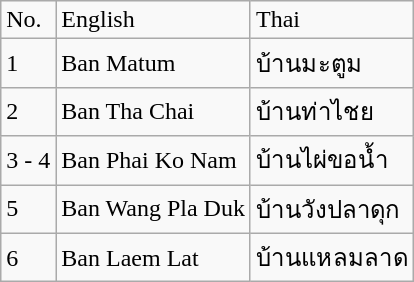<table class="wikitable">
<tr>
<td>No.</td>
<td>English</td>
<td>Thai</td>
</tr>
<tr>
<td>1</td>
<td>Ban Matum</td>
<td>บ้านมะตูม</td>
</tr>
<tr>
<td>2</td>
<td>Ban Tha Chai</td>
<td>บ้านท่าไชย</td>
</tr>
<tr>
<td>3 - 4</td>
<td>Ban Phai Ko Nam</td>
<td>บ้านไผ่ขอน้ำ</td>
</tr>
<tr>
<td>5</td>
<td>Ban Wang Pla Duk</td>
<td>บ้านวังปลาดุก</td>
</tr>
<tr>
<td>6</td>
<td>Ban Laem Lat</td>
<td>บ้านแหลมลาด</td>
</tr>
</table>
